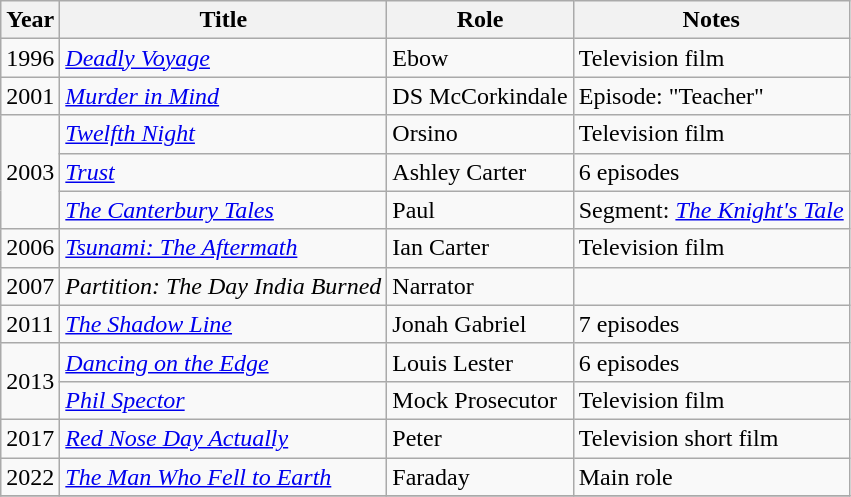<table class="wikitable sortable">
<tr>
<th>Year</th>
<th>Title</th>
<th>Role</th>
<th>Notes</th>
</tr>
<tr>
<td>1996</td>
<td><em><a href='#'>Deadly Voyage</a></em></td>
<td>Ebow</td>
<td>Television film</td>
</tr>
<tr>
<td>2001</td>
<td><em><a href='#'>Murder in Mind</a></em></td>
<td>DS McCorkindale</td>
<td>Episode: "Teacher"</td>
</tr>
<tr>
<td rowspan="3">2003</td>
<td><em><a href='#'>Twelfth Night</a></em></td>
<td>Orsino</td>
<td>Television film</td>
</tr>
<tr>
<td><em><a href='#'>Trust</a></em></td>
<td>Ashley Carter</td>
<td>6 episodes</td>
</tr>
<tr>
<td><em><a href='#'>The Canterbury Tales</a></em></td>
<td>Paul</td>
<td>Segment: <em><a href='#'>The Knight's Tale</a></em></td>
</tr>
<tr>
<td>2006</td>
<td><em><a href='#'>Tsunami: The Aftermath</a></em></td>
<td>Ian Carter</td>
<td>Television film</td>
</tr>
<tr>
<td>2007</td>
<td><em>Partition: The Day India Burned</em></td>
<td>Narrator</td>
<td></td>
</tr>
<tr>
<td>2011</td>
<td><em><a href='#'>The Shadow Line</a></em></td>
<td>Jonah Gabriel</td>
<td>7 episodes</td>
</tr>
<tr>
<td rowspan="2">2013</td>
<td><em><a href='#'>Dancing on the Edge</a></em></td>
<td>Louis Lester</td>
<td>6 episodes</td>
</tr>
<tr>
<td><em><a href='#'>Phil Spector</a></em></td>
<td>Mock Prosecutor</td>
<td>Television film</td>
</tr>
<tr>
<td>2017</td>
<td><em><a href='#'>Red Nose Day Actually</a></em></td>
<td>Peter</td>
<td>Television short film</td>
</tr>
<tr>
<td>2022</td>
<td><em><a href='#'>The Man Who Fell to Earth</a></em></td>
<td>Faraday</td>
<td>Main role</td>
</tr>
<tr>
</tr>
</table>
